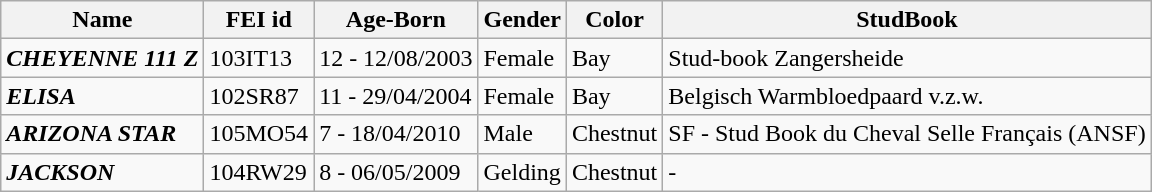<table class="wikitable">
<tr>
<th>Name</th>
<th>FEI id</th>
<th>Age-Born</th>
<th>Gender</th>
<th>Color</th>
<th>StudBook</th>
</tr>
<tr>
<td><strong><em>CHEYENNE 111 Z</em></strong></td>
<td>103IT13</td>
<td>12 - 12/08/2003</td>
<td>Female</td>
<td>Bay</td>
<td>Stud-book Zangersheide</td>
</tr>
<tr>
<td><strong><em>ELISA</em></strong></td>
<td>102SR87</td>
<td>11 - 29/04/2004</td>
<td>Female</td>
<td>Bay</td>
<td>Belgisch Warmbloedpaard v.z.w.</td>
</tr>
<tr>
<td><strong><em>ARIZONA STAR</em></strong></td>
<td>105MO54</td>
<td>7 - 18/04/2010</td>
<td>Male</td>
<td>Chestnut</td>
<td>SF - Stud Book du Cheval Selle Français (ANSF)</td>
</tr>
<tr>
<td><strong><em>JACKSON</em></strong></td>
<td>104RW29</td>
<td>8 - 06/05/2009</td>
<td>Gelding</td>
<td>Chestnut</td>
<td>-</td>
</tr>
</table>
